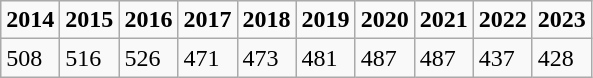<table class="wikitable">
<tr>
<td><strong>2014</strong></td>
<td><strong>2015</strong></td>
<td><strong>2016</strong></td>
<td><strong>2017</strong></td>
<td><strong>2018</strong></td>
<td><strong>2019</strong></td>
<td><strong>2020</strong></td>
<td><strong>2021</strong></td>
<td><strong>2022</strong></td>
<td><strong>2023</strong></td>
</tr>
<tr>
<td>508</td>
<td>516</td>
<td>526</td>
<td>471</td>
<td>473</td>
<td>481</td>
<td>487</td>
<td>487</td>
<td>437</td>
<td>428</td>
</tr>
</table>
